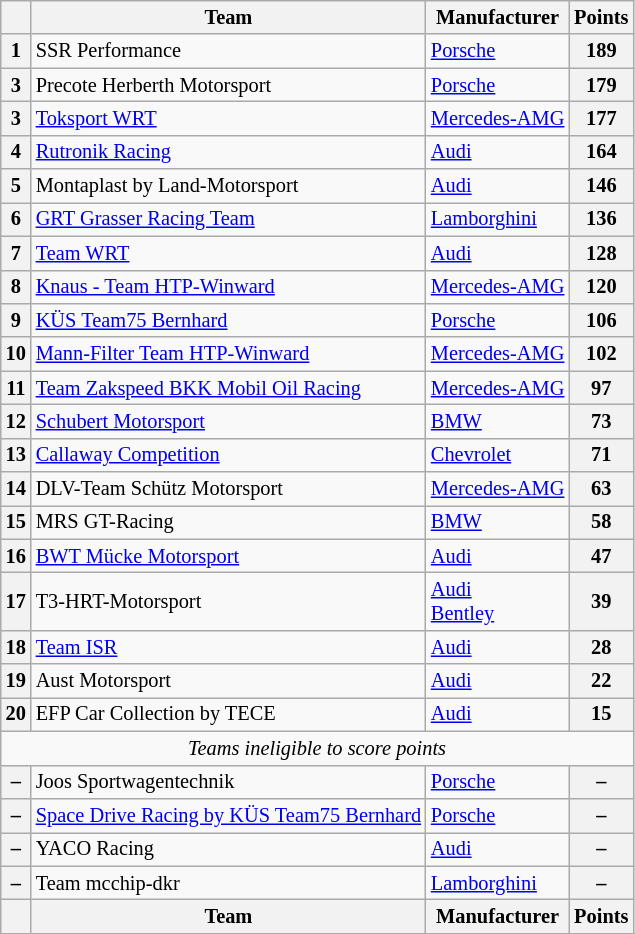<table class="wikitable" style="font-size: 85%; text-align:center;">
<tr>
<th></th>
<th>Team</th>
<th>Manufacturer</th>
<th>Points</th>
</tr>
<tr>
<th>1</th>
<td align=left> SSR Performance</td>
<td align=left><a href='#'>Porsche</a></td>
<th>189</th>
</tr>
<tr>
<th>3</th>
<td align=left> Precote Herberth Motorsport</td>
<td align=left><a href='#'>Porsche</a></td>
<th>179</th>
</tr>
<tr>
<th>3</th>
<td align=left> <a href='#'>Toksport WRT</a></td>
<td align=left><a href='#'>Mercedes-AMG</a></td>
<th>177</th>
</tr>
<tr>
<th>4</th>
<td align=left> <a href='#'>Rutronik Racing</a></td>
<td align=left><a href='#'>Audi</a></td>
<th>164</th>
</tr>
<tr>
<th>5</th>
<td align=left> Montaplast by Land-Motorsport</td>
<td align=left><a href='#'>Audi</a></td>
<th>146</th>
</tr>
<tr>
<th>6</th>
<td align=left> <a href='#'>GRT Grasser Racing Team</a></td>
<td align=left><a href='#'>Lamborghini</a></td>
<th>136</th>
</tr>
<tr>
<th>7</th>
<td align=left> <a href='#'>Team WRT</a></td>
<td align=left><a href='#'>Audi</a></td>
<th>128</th>
</tr>
<tr>
<th>8</th>
<td align=left> <a href='#'>Knaus - Team HTP-Winward</a></td>
<td align=left><a href='#'>Mercedes-AMG</a></td>
<th>120</th>
</tr>
<tr>
<th>9</th>
<td align=left> <a href='#'>KÜS Team75 Bernhard</a></td>
<td align=left><a href='#'>Porsche</a></td>
<th>106</th>
</tr>
<tr>
<th>10</th>
<td align=left> <a href='#'>Mann-Filter Team HTP-Winward</a></td>
<td align=left><a href='#'>Mercedes-AMG</a></td>
<th>102</th>
</tr>
<tr>
<th>11</th>
<td align=left> <a href='#'>Team Zakspeed BKK Mobil Oil Racing</a></td>
<td align=left><a href='#'>Mercedes-AMG</a></td>
<th>97</th>
</tr>
<tr>
<th>12</th>
<td align=left> <a href='#'>Schubert Motorsport</a></td>
<td align=left><a href='#'>BMW</a></td>
<th>73</th>
</tr>
<tr>
<th>13</th>
<td align=left> <a href='#'>Callaway Competition</a></td>
<td align=left><a href='#'>Chevrolet</a></td>
<th>71</th>
</tr>
<tr>
<th>14</th>
<td align=left> DLV-Team Schütz Motorsport</td>
<td align=left><a href='#'>Mercedes-AMG</a></td>
<th>63</th>
</tr>
<tr>
<th>15</th>
<td align=left> MRS GT-Racing</td>
<td align=left><a href='#'>BMW</a></td>
<th>58</th>
</tr>
<tr>
<th>16</th>
<td align=left> <a href='#'>BWT Mücke Motorsport</a></td>
<td align=left><a href='#'>Audi</a></td>
<th>47</th>
</tr>
<tr>
<th>17</th>
<td align=left> T3-HRT-Motorsport</td>
<td align=left><a href='#'>Audi</a><br><a href='#'>Bentley</a></td>
<th>39</th>
</tr>
<tr>
<th>18</th>
<td align=left> <a href='#'>Team ISR</a></td>
<td align=left><a href='#'>Audi</a></td>
<th>28</th>
</tr>
<tr>
<th>19</th>
<td align=left> Aust Motorsport</td>
<td align=left><a href='#'>Audi</a></td>
<th>22</th>
</tr>
<tr>
<th>20</th>
<td align=left> EFP Car Collection by TECE</td>
<td align=left><a href='#'>Audi</a></td>
<th>15</th>
</tr>
<tr>
<td colspan=18 align=center><em>Teams ineligible to score points</em></td>
</tr>
<tr>
<th>–</th>
<td align=left> Joos Sportwagentechnik</td>
<td align=left><a href='#'>Porsche</a></td>
<th>–</th>
</tr>
<tr>
<th>–</th>
<td align=left> <a href='#'>Space Drive Racing by KÜS Team75 Bernhard</a></td>
<td align=left><a href='#'>Porsche</a></td>
<th>–</th>
</tr>
<tr>
<th>–</th>
<td align=left> YACO Racing</td>
<td align=left><a href='#'>Audi</a></td>
<th>–</th>
</tr>
<tr>
<th>–</th>
<td align=left> Team mcchip-dkr</td>
<td align=left><a href='#'>Lamborghini</a></td>
<th>–</th>
</tr>
<tr>
<th></th>
<th>Team</th>
<th>Manufacturer</th>
<th>Points</th>
</tr>
</table>
